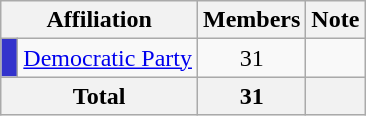<table class="wikitable">
<tr>
<th colspan="2" align="center" valign="bottom">Affiliation</th>
<th valign="bottom">Members</th>
<th valign="bottom">Note</th>
</tr>
<tr>
<td bgcolor="#3333CC"> </td>
<td><a href='#'>Democratic Party</a></td>
<td align="center">31</td>
<td></td>
</tr>
<tr>
<th colspan="2" align="center"><strong>Total</strong></th>
<th align="center"><strong>31</strong></th>
<th></th>
</tr>
</table>
